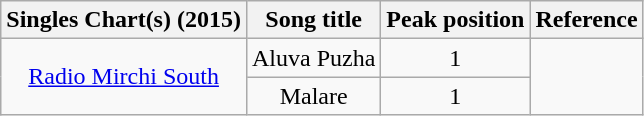<table class="wikitable sortable plainrowheaders" style="text-align:center">
<tr>
<th>Singles Chart(s) (2015)</th>
<th>Song title</th>
<th>Peak position</th>
<th>Reference</th>
</tr>
<tr>
<td rowspan="2"><a href='#'>Radio Mirchi South</a></td>
<td>Aluva Puzha</td>
<td>1</td>
<td rowspan="2"></td>
</tr>
<tr>
<td>Malare</td>
<td>1</td>
</tr>
</table>
